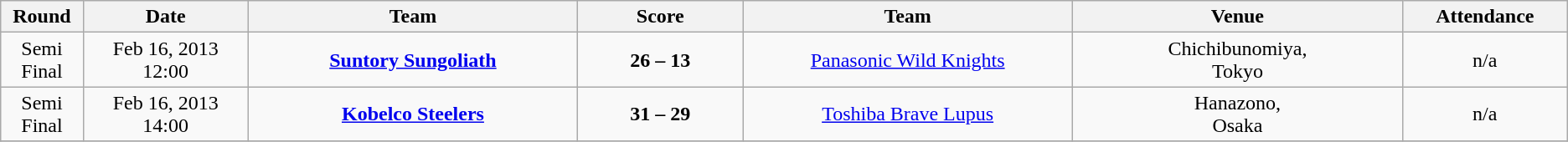<table class="wikitable" style="text-align: center;">
<tr>
<th width=5%>Round</th>
<th width=10%>Date</th>
<th width=20%>Team</th>
<th width=10%>Score</th>
<th width=20%>Team</th>
<th width=20%>Venue</th>
<th width=10%>Attendance</th>
</tr>
<tr>
<td>Semi Final</td>
<td>Feb 16, 2013 12:00<br></td>
<td><strong><a href='#'>Suntory Sungoliath</a></strong></td>
<td><strong>26 – 13</strong><br></td>
<td><a href='#'>Panasonic Wild Knights</a></td>
<td>Chichibunomiya,<br>Tokyo</td>
<td>n/a</td>
</tr>
<tr>
<td>Semi Final</td>
<td>Feb 16, 2013 14:00<br></td>
<td><strong><a href='#'>Kobelco Steelers</a></strong></td>
<td><strong>31 – 29</strong><br></td>
<td><a href='#'>Toshiba Brave Lupus</a></td>
<td>Hanazono,<br>Osaka</td>
<td>n/a</td>
</tr>
<tr>
</tr>
</table>
